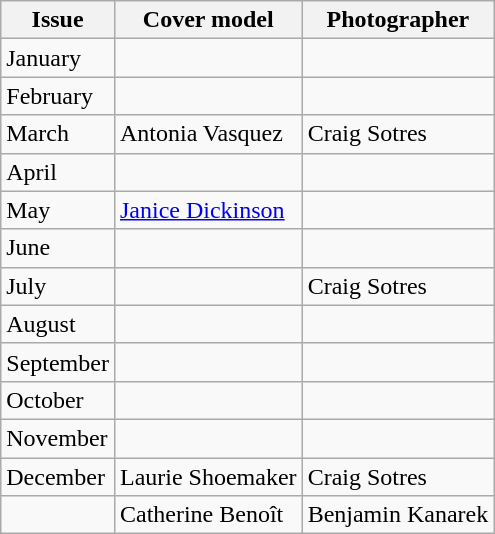<table class="wikitable">
<tr>
<th>Issue</th>
<th>Cover model</th>
<th>Photographer</th>
</tr>
<tr>
<td>January</td>
<td></td>
<td></td>
</tr>
<tr>
<td>February</td>
<td></td>
<td></td>
</tr>
<tr>
<td>March</td>
<td>Antonia Vasquez</td>
<td>Craig Sotres</td>
</tr>
<tr>
<td>April</td>
<td></td>
<td></td>
</tr>
<tr>
<td>May</td>
<td><a href='#'>Janice Dickinson</a></td>
<td></td>
</tr>
<tr>
<td>June</td>
<td></td>
<td></td>
</tr>
<tr>
<td>July</td>
<td></td>
<td>Craig Sotres</td>
</tr>
<tr>
<td>August</td>
<td></td>
<td></td>
</tr>
<tr>
<td>September</td>
<td></td>
<td></td>
</tr>
<tr>
<td>October</td>
<td></td>
<td></td>
</tr>
<tr>
<td>November</td>
<td></td>
<td></td>
</tr>
<tr>
<td>December</td>
<td>Laurie Shoemaker</td>
<td>Craig Sotres</td>
</tr>
<tr>
<td></td>
<td>Catherine Benoît</td>
<td>Benjamin Kanarek</td>
</tr>
</table>
